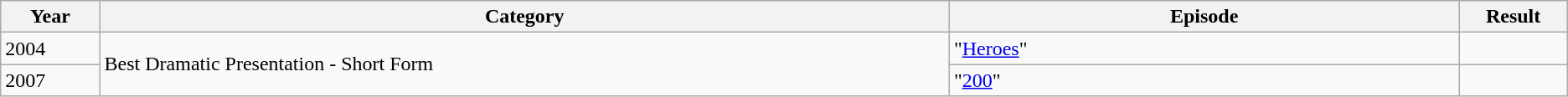<table class="wikitable">
<tr>
<th width="3.5%">Year</th>
<th width="30%">Category</th>
<th width="18%">Episode</th>
<th width="3.5%">Result</th>
</tr>
<tr>
<td>2004</td>
<td rowspan=2>Best Dramatic Presentation - Short Form</td>
<td>"<a href='#'>Heroes</a>"</td>
<td></td>
</tr>
<tr>
<td>2007</td>
<td>"<a href='#'>200</a>"</td>
<td></td>
</tr>
</table>
